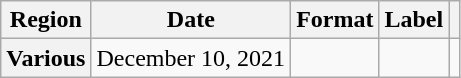<table class="wikitable plainrowheaders">
<tr>
<th scope="col">Region</th>
<th scope="col">Date</th>
<th scope="col">Format</th>
<th scope="col">Label</th>
<th scope="col"></th>
</tr>
<tr>
<th scope="row">Various</th>
<td>December 10, 2021</td>
<td></td>
<td rowspan="2"></td>
<td align="center"></td>
</tr>
</table>
